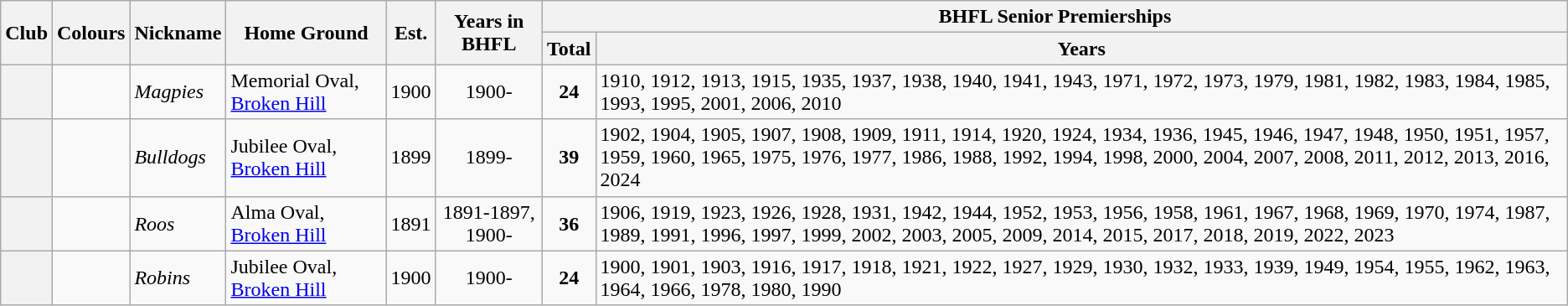<table class="wikitable sortable">
<tr>
<th rowspan="2">Club</th>
<th rowspan="2">Colours</th>
<th rowspan="2">Nickname</th>
<th rowspan="2">Home Ground</th>
<th rowspan="2">Est.</th>
<th rowspan="2">Years in BHFL</th>
<th colspan="2">BHFL Senior Premierships</th>
</tr>
<tr>
<th>Total</th>
<th>Years</th>
</tr>
<tr>
<th style="text-align:left"></th>
<td></td>
<td><em>Magpies</em></td>
<td>Memorial Oval, <a href='#'>Broken Hill</a></td>
<td align="center">1900</td>
<td align="center">1900-</td>
<td align="center"><strong>24</strong></td>
<td>1910, 1912, 1913, 1915, 1935, 1937, 1938, 1940, 1941, 1943, 1971, 1972, 1973, 1979, 1981, 1982, 1983, 1984, 1985, 1993, 1995, 2001, 2006, 2010</td>
</tr>
<tr>
<th style="text-align:left"></th>
<td></td>
<td><em>Bulldogs</em></td>
<td>Jubilee Oval, <a href='#'>Broken Hill</a></td>
<td align="center">1899</td>
<td align="center">1899-</td>
<td align="center"><strong>39</strong></td>
<td>1902, 1904, 1905, 1907, 1908, 1909, 1911, 1914, 1920, 1924, 1934, 1936, 1945, 1946, 1947, 1948, 1950, 1951, 1957, 1959, 1960, 1965, 1975, 1976, 1977, 1986, 1988, 1992, 1994, 1998, 2000, 2004, 2007, 2008, 2011, 2012, 2013, 2016, 2024</td>
</tr>
<tr>
<th style="text-align:left"></th>
<td></td>
<td><em>Roos</em></td>
<td>Alma Oval, <a href='#'>Broken Hill</a></td>
<td align="center">1891</td>
<td align="center">1891-1897, 1900-</td>
<td align="center"><strong>36</strong></td>
<td>1906, 1919, 1923, 1926, 1928, 1931, 1942, 1944, 1952, 1953, 1956, 1958, 1961, 1967, 1968, 1969, 1970, 1974, 1987, 1989, 1991, 1996, 1997, 1999, 2002, 2003, 2005, 2009, 2014, 2015, 2017, 2018, 2019, 2022, 2023</td>
</tr>
<tr>
<th style="text-align:left"></th>
<td></td>
<td><em>Robins</em></td>
<td>Jubilee Oval, <a href='#'>Broken Hill</a></td>
<td align="center">1900</td>
<td align="center">1900-</td>
<td align="center"><strong>24</strong></td>
<td>1900, 1901, 1903, 1916, 1917, 1918, 1921, 1922, 1927, 1929, 1930, 1932, 1933, 1939, 1949, 1954, 1955, 1962, 1963, 1964, 1966, 1978, 1980, 1990</td>
</tr>
</table>
